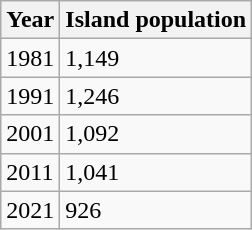<table class = wikitable>
<tr>
<th>Year</th>
<th>Island population</th>
</tr>
<tr>
<td>1981</td>
<td>1,149</td>
</tr>
<tr>
<td>1991</td>
<td>1,246</td>
</tr>
<tr>
<td>2001</td>
<td>1,092</td>
</tr>
<tr>
<td>2011</td>
<td>1,041</td>
</tr>
<tr>
<td>2021</td>
<td>926</td>
</tr>
</table>
